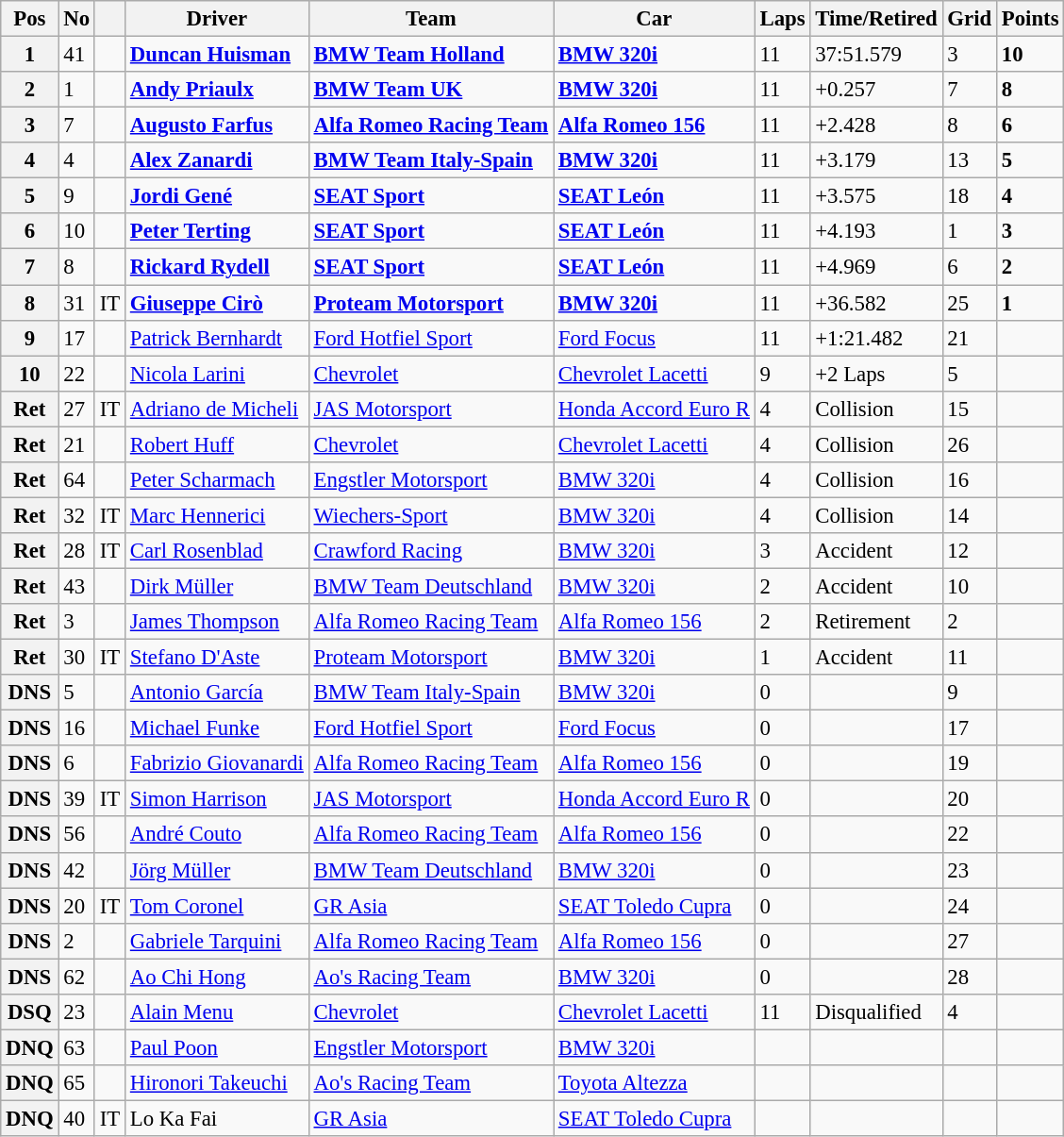<table class="wikitable" style="font-size: 95%">
<tr>
<th>Pos</th>
<th>No</th>
<th></th>
<th>Driver</th>
<th>Team</th>
<th>Car</th>
<th>Laps</th>
<th>Time/Retired</th>
<th>Grid</th>
<th>Points</th>
</tr>
<tr>
<th>1</th>
<td>41</td>
<td></td>
<td> <strong><a href='#'>Duncan Huisman</a></strong></td>
<td><strong><a href='#'>BMW Team Holland</a></strong></td>
<td><strong><a href='#'>BMW 320i</a></strong></td>
<td>11</td>
<td>37:51.579</td>
<td>3</td>
<td><strong>10</strong></td>
</tr>
<tr>
<th>2</th>
<td>1</td>
<td></td>
<td> <strong><a href='#'>Andy Priaulx</a></strong></td>
<td><strong><a href='#'>BMW Team UK</a></strong></td>
<td><strong><a href='#'>BMW 320i</a></strong></td>
<td>11</td>
<td>+0.257</td>
<td>7</td>
<td><strong>8</strong></td>
</tr>
<tr>
<th>3</th>
<td>7</td>
<td></td>
<td> <strong><a href='#'>Augusto Farfus</a></strong></td>
<td><strong><a href='#'>Alfa Romeo Racing Team</a></strong></td>
<td><strong><a href='#'>Alfa Romeo 156</a></strong></td>
<td>11</td>
<td>+2.428</td>
<td>8</td>
<td><strong>6</strong></td>
</tr>
<tr>
<th>4</th>
<td>4</td>
<td></td>
<td> <strong><a href='#'>Alex Zanardi</a></strong></td>
<td><strong><a href='#'>BMW Team Italy-Spain</a></strong></td>
<td><strong><a href='#'>BMW 320i</a></strong></td>
<td>11</td>
<td>+3.179</td>
<td>13</td>
<td><strong>5</strong></td>
</tr>
<tr>
<th>5</th>
<td>9</td>
<td></td>
<td> <strong><a href='#'>Jordi Gené</a></strong></td>
<td><strong><a href='#'>SEAT Sport</a></strong></td>
<td><strong><a href='#'>SEAT León</a></strong></td>
<td>11</td>
<td>+3.575</td>
<td>18</td>
<td><strong>4</strong></td>
</tr>
<tr>
<th>6</th>
<td>10</td>
<td></td>
<td> <strong><a href='#'>Peter Terting</a></strong></td>
<td><strong><a href='#'>SEAT Sport</a></strong></td>
<td><strong><a href='#'>SEAT León</a></strong></td>
<td>11</td>
<td>+4.193</td>
<td>1</td>
<td><strong>3</strong></td>
</tr>
<tr>
<th>7</th>
<td>8</td>
<td></td>
<td> <strong><a href='#'>Rickard Rydell</a></strong></td>
<td><strong><a href='#'>SEAT Sport</a></strong></td>
<td><strong><a href='#'>SEAT León</a></strong></td>
<td>11</td>
<td>+4.969</td>
<td>6</td>
<td><strong>2</strong></td>
</tr>
<tr>
<th>8</th>
<td>31</td>
<td>IT</td>
<td>  <strong><a href='#'>Giuseppe Cirò</a></strong></td>
<td><strong><a href='#'>Proteam Motorsport</a></strong></td>
<td><strong><a href='#'>BMW 320i</a></strong></td>
<td>11</td>
<td>+36.582</td>
<td>25</td>
<td><strong>1</strong></td>
</tr>
<tr>
<th>9</th>
<td>17</td>
<td></td>
<td> <a href='#'>Patrick Bernhardt</a></td>
<td><a href='#'>Ford Hotfiel Sport</a></td>
<td><a href='#'>Ford Focus</a></td>
<td>11</td>
<td>+1:21.482</td>
<td>21</td>
<td></td>
</tr>
<tr>
<th>10</th>
<td>22</td>
<td></td>
<td> <a href='#'>Nicola Larini</a></td>
<td><a href='#'>Chevrolet</a></td>
<td><a href='#'>Chevrolet Lacetti</a></td>
<td>9</td>
<td>+2 Laps</td>
<td>5</td>
<td></td>
</tr>
<tr>
<th>Ret</th>
<td>27</td>
<td>IT</td>
<td> <a href='#'>Adriano de Micheli</a></td>
<td><a href='#'>JAS Motorsport</a></td>
<td><a href='#'>Honda Accord Euro R</a></td>
<td>4</td>
<td>Collision</td>
<td>15</td>
<td></td>
</tr>
<tr>
<th>Ret</th>
<td>21</td>
<td></td>
<td> <a href='#'>Robert Huff</a></td>
<td><a href='#'>Chevrolet</a></td>
<td><a href='#'>Chevrolet Lacetti</a></td>
<td>4</td>
<td>Collision</td>
<td>26</td>
<td></td>
</tr>
<tr>
<th>Ret</th>
<td>64</td>
<td></td>
<td> <a href='#'>Peter Scharmach</a></td>
<td><a href='#'>Engstler Motorsport</a></td>
<td><a href='#'>BMW 320i</a></td>
<td>4</td>
<td>Collision</td>
<td>16</td>
<td></td>
</tr>
<tr>
<th>Ret</th>
<td>32</td>
<td>IT</td>
<td> <a href='#'>Marc Hennerici</a></td>
<td><a href='#'>Wiechers-Sport</a></td>
<td><a href='#'>BMW 320i</a></td>
<td>4</td>
<td>Collision</td>
<td>14</td>
<td></td>
</tr>
<tr>
<th>Ret</th>
<td>28</td>
<td>IT</td>
<td> <a href='#'>Carl Rosenblad</a></td>
<td><a href='#'>Crawford Racing</a></td>
<td><a href='#'>BMW 320i</a></td>
<td>3</td>
<td>Accident</td>
<td>12</td>
<td></td>
</tr>
<tr>
<th>Ret</th>
<td>43</td>
<td></td>
<td> <a href='#'>Dirk Müller</a></td>
<td><a href='#'>BMW Team Deutschland</a></td>
<td><a href='#'>BMW 320i</a></td>
<td>2</td>
<td>Accident</td>
<td>10</td>
<td></td>
</tr>
<tr>
<th>Ret</th>
<td>3</td>
<td></td>
<td> <a href='#'>James Thompson</a></td>
<td><a href='#'>Alfa Romeo Racing Team</a></td>
<td><a href='#'>Alfa Romeo 156</a></td>
<td>2</td>
<td>Retirement</td>
<td>2</td>
<td></td>
</tr>
<tr>
<th>Ret</th>
<td>30</td>
<td>IT</td>
<td> <a href='#'>Stefano D'Aste</a></td>
<td><a href='#'>Proteam Motorsport</a></td>
<td><a href='#'>BMW 320i</a></td>
<td>1</td>
<td>Accident</td>
<td>11</td>
<td></td>
</tr>
<tr>
<th>DNS</th>
<td>5</td>
<td></td>
<td> <a href='#'>Antonio García</a></td>
<td><a href='#'>BMW Team Italy-Spain</a></td>
<td><a href='#'>BMW 320i</a></td>
<td>0</td>
<td></td>
<td>9</td>
<td></td>
</tr>
<tr>
<th>DNS</th>
<td>16</td>
<td></td>
<td> <a href='#'>Michael Funke</a></td>
<td><a href='#'>Ford Hotfiel Sport</a></td>
<td><a href='#'>Ford Focus</a></td>
<td>0</td>
<td></td>
<td>17</td>
<td></td>
</tr>
<tr>
<th>DNS</th>
<td>6</td>
<td></td>
<td> <a href='#'>Fabrizio Giovanardi</a></td>
<td><a href='#'>Alfa Romeo Racing Team</a></td>
<td><a href='#'>Alfa Romeo 156</a></td>
<td>0</td>
<td></td>
<td>19</td>
<td></td>
</tr>
<tr>
<th>DNS</th>
<td>39</td>
<td>IT</td>
<td> <a href='#'>Simon Harrison</a></td>
<td><a href='#'>JAS Motorsport</a></td>
<td><a href='#'>Honda Accord Euro R</a></td>
<td>0</td>
<td></td>
<td>20</td>
<td></td>
</tr>
<tr>
<th>DNS</th>
<td>56</td>
<td></td>
<td> <a href='#'>André Couto</a></td>
<td><a href='#'>Alfa Romeo Racing Team</a></td>
<td><a href='#'>Alfa Romeo 156</a></td>
<td>0</td>
<td></td>
<td>22</td>
<td></td>
</tr>
<tr>
<th>DNS</th>
<td>42</td>
<td></td>
<td> <a href='#'>Jörg Müller</a></td>
<td><a href='#'>BMW Team Deutschland</a></td>
<td><a href='#'>BMW 320i</a></td>
<td>0</td>
<td></td>
<td>23</td>
<td></td>
</tr>
<tr>
<th>DNS</th>
<td>20</td>
<td>IT</td>
<td> <a href='#'>Tom Coronel</a></td>
<td><a href='#'>GR Asia</a></td>
<td><a href='#'>SEAT Toledo Cupra</a></td>
<td>0</td>
<td></td>
<td>24</td>
<td></td>
</tr>
<tr>
<th>DNS</th>
<td>2</td>
<td></td>
<td> <a href='#'>Gabriele Tarquini</a></td>
<td><a href='#'>Alfa Romeo Racing Team</a></td>
<td><a href='#'>Alfa Romeo 156</a></td>
<td>0</td>
<td></td>
<td>27</td>
<td></td>
</tr>
<tr>
<th>DNS</th>
<td>62</td>
<td></td>
<td> <a href='#'>Ao Chi Hong</a></td>
<td><a href='#'>Ao's Racing Team</a></td>
<td><a href='#'>BMW 320i</a></td>
<td>0</td>
<td></td>
<td>28</td>
<td></td>
</tr>
<tr>
<th>DSQ</th>
<td>23</td>
<td></td>
<td> <a href='#'>Alain Menu</a></td>
<td><a href='#'>Chevrolet</a></td>
<td><a href='#'>Chevrolet Lacetti</a></td>
<td>11</td>
<td>Disqualified</td>
<td>4</td>
<td></td>
</tr>
<tr>
<th>DNQ</th>
<td>63</td>
<td></td>
<td> <a href='#'>Paul Poon</a></td>
<td><a href='#'>Engstler Motorsport</a></td>
<td><a href='#'>BMW 320i</a></td>
<td></td>
<td></td>
<td></td>
<td></td>
</tr>
<tr>
<th>DNQ</th>
<td>65</td>
<td></td>
<td> <a href='#'>Hironori Takeuchi</a></td>
<td><a href='#'>Ao's Racing Team</a></td>
<td><a href='#'>Toyota Altezza</a></td>
<td></td>
<td></td>
<td></td>
<td></td>
</tr>
<tr>
<th>DNQ</th>
<td>40</td>
<td>IT</td>
<td> Lo Ka Fai</td>
<td><a href='#'>GR Asia</a></td>
<td><a href='#'>SEAT Toledo Cupra</a></td>
<td></td>
<td></td>
<td></td>
<td></td>
</tr>
</table>
